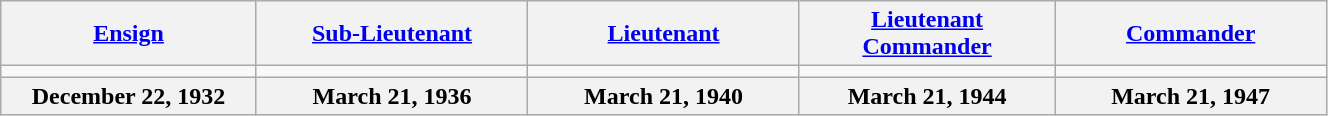<table class="wikitable" width="70%">
<tr>
<th><a href='#'>Ensign</a></th>
<th><a href='#'>Sub-Lieutenant</a></th>
<th><a href='#'>Lieutenant</a></th>
<th><a href='#'>Lieutenant Commander</a></th>
<th><a href='#'>Commander</a></th>
</tr>
<tr>
<td align="center" width="16%"></td>
<td align="center" width="17%"></td>
<td align="center" width="17%"></td>
<td align="center" width="16%"></td>
<td align="center" width="17%"></td>
</tr>
<tr>
<th>December 22, 1932</th>
<th>March 21, 1936</th>
<th>March 21, 1940</th>
<th>March 21, 1944</th>
<th>March 21, 1947</th>
</tr>
</table>
